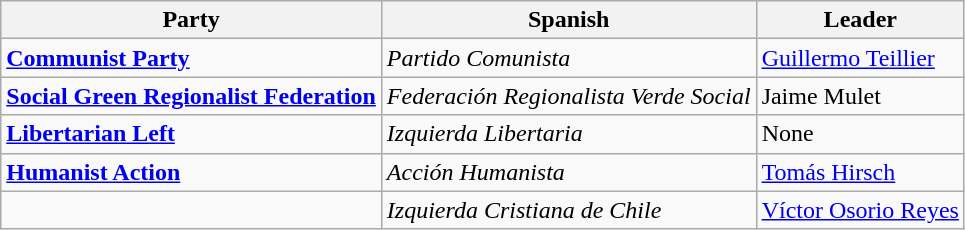<table class="wikitable" style="font-size:100%">
<tr>
<th>Party</th>
<th>Spanish</th>
<th>Leader</th>
</tr>
<tr>
<td> <strong><a href='#'>Communist Party</a></strong></td>
<td><em>Partido Comunista</em></td>
<td><a href='#'>Guillermo Teillier</a></td>
</tr>
<tr>
<td><strong><a href='#'>Social Green Regionalist Federation</a></strong></td>
<td><em>Federación Regionalista Verde Social</em></td>
<td>Jaime Mulet</td>
</tr>
<tr>
<td> <strong><a href='#'>Libertarian Left</a></strong></td>
<td><em>Izquierda Libertaria</em></td>
<td>None</td>
</tr>
<tr>
<td> <strong><a href='#'>Humanist Action</a></strong></td>
<td><em>Acción Humanista</em></td>
<td><a href='#'>Tomás Hirsch</a></td>
</tr>
<tr>
<td>  <strong></strong></td>
<td><em>Izquierda Cristiana de Chile</em></td>
<td><a href='#'>Víctor Osorio Reyes</a></td>
</tr>
</table>
